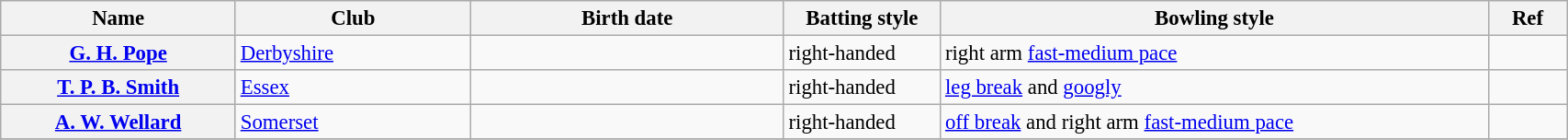<table class="wikitable plainrowheaders" style="font-size:95%; width:90%;">
<tr>
<th scope="col" width="15%">Name</th>
<th scope="col" width="15%">Club</th>
<th scope="col" width="20%">Birth date</th>
<th scope="col" width="10%">Batting style</th>
<th scope="col" width="35%">Bowling style</th>
<th scope="col" width="5%">Ref</th>
</tr>
<tr>
<th scope="row"><a href='#'>G. H. Pope</a></th>
<td><a href='#'>Derbyshire</a></td>
<td></td>
<td>right-handed</td>
<td>right arm <a href='#'>fast-medium pace</a></td>
<td></td>
</tr>
<tr>
<th scope="row"><a href='#'>T. P. B. Smith</a></th>
<td><a href='#'>Essex</a></td>
<td></td>
<td>right-handed</td>
<td><a href='#'>leg break</a> and <a href='#'>googly</a></td>
<td></td>
</tr>
<tr>
<th scope="row"><a href='#'>A. W. Wellard</a></th>
<td><a href='#'>Somerset</a></td>
<td></td>
<td>right-handed</td>
<td><a href='#'>off break</a> and right arm <a href='#'>fast-medium pace</a></td>
<td></td>
</tr>
<tr>
</tr>
</table>
